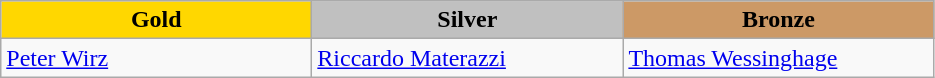<table class="wikitable" style="text-align:left">
<tr align="center">
<td width=200 bgcolor=gold><strong>Gold</strong></td>
<td width=200 bgcolor=silver><strong>Silver</strong></td>
<td width=200 bgcolor=CC9966><strong>Bronze</strong></td>
</tr>
<tr>
<td><a href='#'>Peter Wirz</a><br><em></em></td>
<td><a href='#'>Riccardo Materazzi</a><br><em></em></td>
<td><a href='#'>Thomas Wessinghage</a><br><em></em></td>
</tr>
</table>
